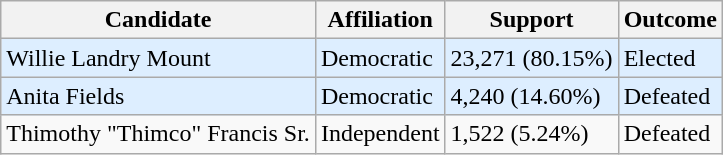<table class="wikitable">
<tr>
<th>Candidate</th>
<th>Affiliation</th>
<th>Support</th>
<th>Outcome</th>
</tr>
<tr>
<td bgcolor=#DDEEFF>Willie Landry Mount</td>
<td bgcolor=#DDEEFF>Democratic</td>
<td bgcolor=#DDEEFF>23,271 (80.15%)</td>
<td bgcolor=#DDEEFF>Elected</td>
</tr>
<tr>
<td bgcolor=#DDEEFF>Anita Fields</td>
<td bgcolor=#DDEEFF>Democratic</td>
<td bgcolor=#DDEEFF>4,240 (14.60%)</td>
<td bgcolor=#DDEEFF>Defeated</td>
</tr>
<tr>
<td>Thimothy "Thimco" Francis Sr.</td>
<td>Independent</td>
<td>1,522 (5.24%)</td>
<td>Defeated</td>
</tr>
</table>
